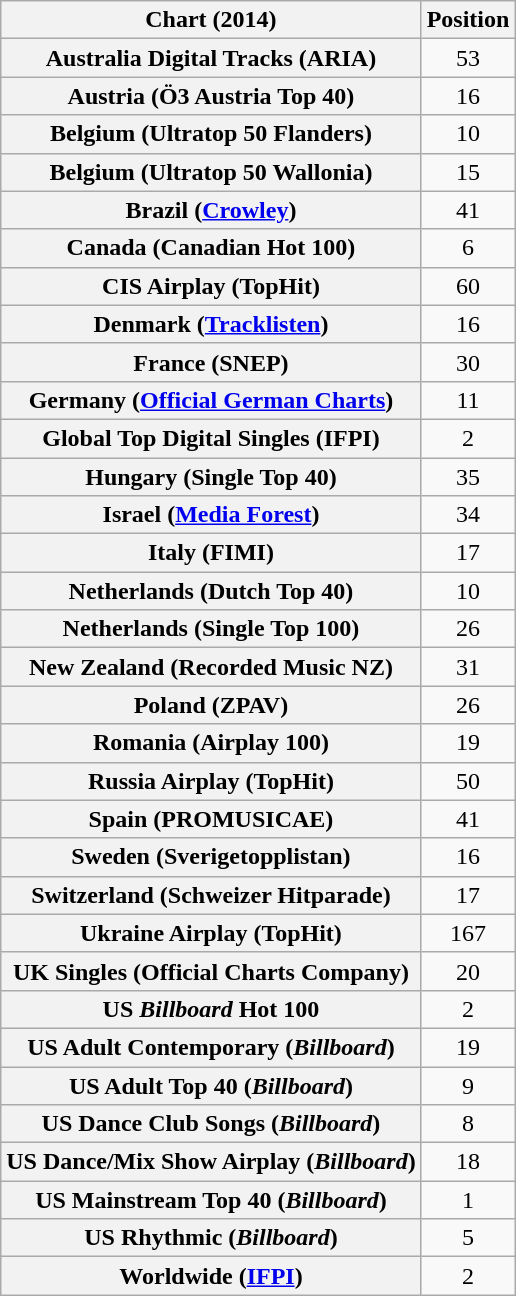<table class="wikitable sortable plainrowheaders" style="text-align:center">
<tr>
<th>Chart (2014)</th>
<th>Position</th>
</tr>
<tr>
<th scope="row">Australia Digital Tracks (ARIA)</th>
<td>53</td>
</tr>
<tr>
<th scope="row">Austria (Ö3 Austria Top 40)</th>
<td>16</td>
</tr>
<tr>
<th scope="row">Belgium (Ultratop 50 Flanders)</th>
<td>10</td>
</tr>
<tr>
<th scope="row">Belgium (Ultratop 50 Wallonia)</th>
<td>15</td>
</tr>
<tr>
<th scope="row">Brazil (<a href='#'>Crowley</a>)</th>
<td>41</td>
</tr>
<tr>
<th scope="row">Canada (Canadian Hot 100)</th>
<td>6</td>
</tr>
<tr>
<th scope="row">CIS Airplay (TopHit)</th>
<td>60</td>
</tr>
<tr>
<th scope="row">Denmark (<a href='#'>Tracklisten</a>)</th>
<td>16</td>
</tr>
<tr>
<th scope="row">France (SNEP)</th>
<td>30</td>
</tr>
<tr>
<th scope="row">Germany (<a href='#'>Official German Charts</a>)</th>
<td>11</td>
</tr>
<tr>
<th scope="row">Global Top Digital Singles (IFPI)</th>
<td>2</td>
</tr>
<tr>
<th scope="row">Hungary (Single Top 40)</th>
<td>35</td>
</tr>
<tr>
<th scope="row">Israel (<a href='#'>Media Forest</a>)</th>
<td>34</td>
</tr>
<tr>
<th scope="row">Italy (FIMI)</th>
<td>17</td>
</tr>
<tr>
<th scope="row">Netherlands (Dutch Top 40)</th>
<td>10</td>
</tr>
<tr>
<th scope="row">Netherlands (Single Top 100)</th>
<td>26</td>
</tr>
<tr>
<th scope="row">New Zealand (Recorded Music NZ)</th>
<td>31</td>
</tr>
<tr>
<th scope="row">Poland (ZPAV)</th>
<td>26</td>
</tr>
<tr>
<th scope="row">Romania (Airplay 100)</th>
<td>19</td>
</tr>
<tr>
<th scope="row">Russia Airplay (TopHit)</th>
<td style="text-align:center;">50</td>
</tr>
<tr>
<th scope="row">Spain (PROMUSICAE)</th>
<td>41</td>
</tr>
<tr>
<th scope="row">Sweden (Sverigetopplistan)</th>
<td>16</td>
</tr>
<tr>
<th scope="row">Switzerland (Schweizer Hitparade)</th>
<td>17</td>
</tr>
<tr>
<th scope="row">Ukraine Airplay (TopHit)</th>
<td style="text-align:center;">167</td>
</tr>
<tr>
<th scope="row">UK Singles (Official Charts Company)</th>
<td>20</td>
</tr>
<tr>
<th scope="row">US <em>Billboard</em> Hot 100</th>
<td>2</td>
</tr>
<tr>
<th scope="row">US Adult Contemporary (<em>Billboard</em>)</th>
<td>19</td>
</tr>
<tr>
<th scope="row">US Adult Top 40 (<em>Billboard</em>)</th>
<td>9</td>
</tr>
<tr>
<th scope="row">US Dance Club Songs (<em>Billboard</em>)</th>
<td>8</td>
</tr>
<tr>
<th scope="row">US Dance/Mix Show Airplay (<em>Billboard</em>)</th>
<td>18</td>
</tr>
<tr>
<th scope="row">US Mainstream Top 40 (<em>Billboard</em>)</th>
<td>1</td>
</tr>
<tr>
<th scope="row">US Rhythmic (<em>Billboard</em>)</th>
<td>5</td>
</tr>
<tr>
<th scope="row">Worldwide (<a href='#'>IFPI</a>)</th>
<td>2</td>
</tr>
</table>
